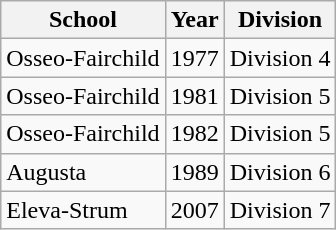<table class="wikitable">
<tr>
<th>School</th>
<th>Year</th>
<th>Division</th>
</tr>
<tr>
<td>Osseo-Fairchild</td>
<td>1977</td>
<td>Division 4</td>
</tr>
<tr>
<td>Osseo-Fairchild</td>
<td>1981</td>
<td>Division 5</td>
</tr>
<tr>
<td>Osseo-Fairchild</td>
<td>1982</td>
<td>Division 5</td>
</tr>
<tr>
<td>Augusta</td>
<td>1989</td>
<td>Division 6</td>
</tr>
<tr>
<td>Eleva-Strum</td>
<td>2007</td>
<td>Division 7</td>
</tr>
</table>
